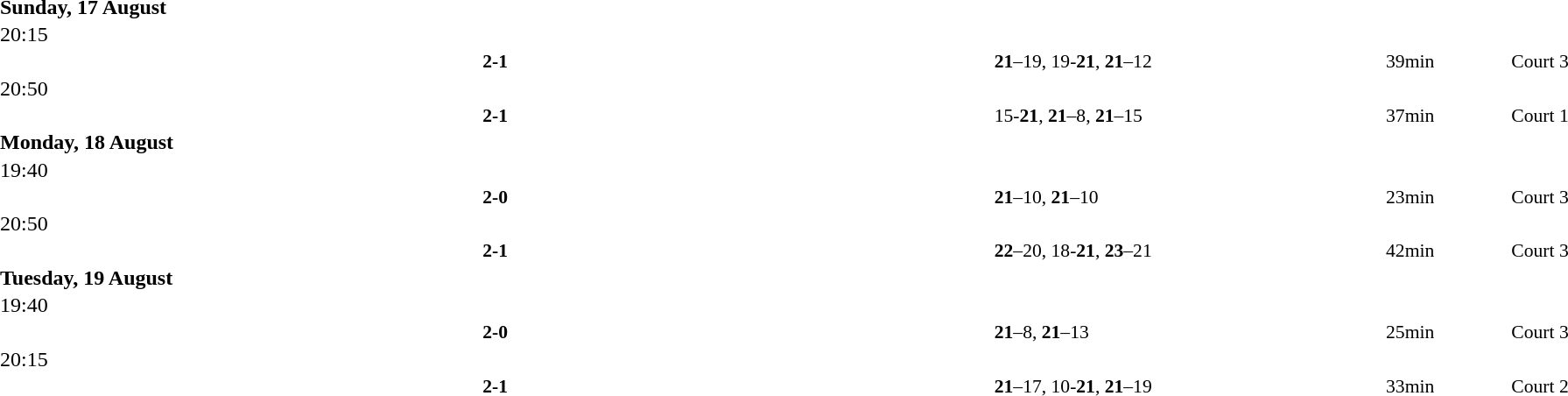<table style="width:100%;" cellspacing="1">
<tr>
<th width=25%></th>
<th width=10%></th>
<th width=25%></th>
</tr>
<tr>
<td><strong>Sunday, 17 August</strong></td>
</tr>
<tr>
<td>20:15</td>
</tr>
<tr style=font-size:90%>
<td align=right><strong><br></strong></td>
<td align=center><strong> 2-1 </strong></td>
<td><br></td>
<td><strong>21</strong>–19, 19-<strong>21</strong>, <strong>21</strong>–12</td>
<td>39min</td>
<td>Court 3</td>
</tr>
<tr>
<td>20:50</td>
</tr>
<tr style=font-size:90%>
<td align=right><strong><br></strong></td>
<td align=center><strong> 2-1 </strong></td>
<td><br></td>
<td>15-<strong>21</strong>, <strong>21</strong>–8, <strong>21</strong>–15</td>
<td>37min</td>
<td>Court 1</td>
</tr>
<tr>
<td><strong>Monday, 18 August</strong></td>
</tr>
<tr>
<td>19:40</td>
</tr>
<tr style=font-size:90%>
<td align=right><strong><br></strong></td>
<td align=center><strong> 2-0 </strong></td>
<td><br></td>
<td><strong>21</strong>–10, <strong>21</strong>–10</td>
<td>23min</td>
<td>Court 3</td>
</tr>
<tr>
<td>20:50</td>
</tr>
<tr style=font-size:90%>
<td align=right><strong><br></strong></td>
<td align=center><strong> 2-1 </strong></td>
<td><br></td>
<td><strong>22</strong>–20, 18-<strong>21</strong>, <strong>23</strong>–21</td>
<td>42min</td>
<td>Court 3</td>
</tr>
<tr>
<td><strong>Tuesday, 19 August</strong></td>
</tr>
<tr>
<td>19:40</td>
</tr>
<tr style=font-size:90%>
<td align=right><strong><br></strong></td>
<td align=center><strong> 2-0 </strong></td>
<td><br></td>
<td><strong>21</strong>–8, <strong>21</strong>–13</td>
<td>25min</td>
<td>Court 3</td>
</tr>
<tr>
<td>20:15</td>
</tr>
<tr style=font-size:90%>
<td align=right><strong><br></strong></td>
<td align=center><strong> 2-1 </strong></td>
<td><br></td>
<td><strong>21</strong>–17, 10-<strong>21</strong>, <strong>21</strong>–19</td>
<td>33min</td>
<td>Court 2</td>
</tr>
</table>
